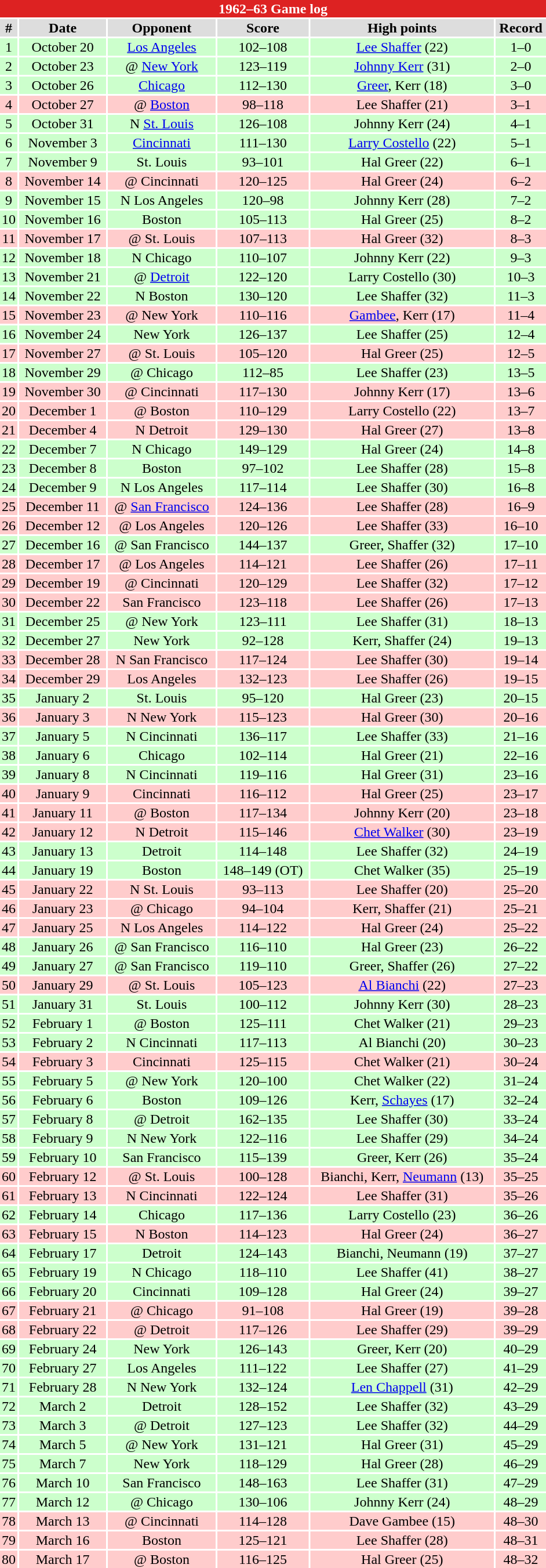<table class="toccolours collapsible" width=50% style="clear:both; margin:1.5em auto; text-align:center">
<tr>
<th colspan=11 style="background:#d22; color:white;">1962–63 Game log</th>
</tr>
<tr align="center" bgcolor="#dddddd">
<td><strong>#</strong></td>
<td><strong>Date</strong></td>
<td><strong>Opponent</strong></td>
<td><strong>Score</strong></td>
<td><strong>High points</strong></td>
<td><strong>Record</strong></td>
</tr>
<tr align="center" bgcolor="#ccffcc">
<td>1</td>
<td>October 20</td>
<td><a href='#'>Los Angeles</a></td>
<td>102–108</td>
<td><a href='#'>Lee Shaffer</a> (22)</td>
<td>1–0</td>
</tr>
<tr align="center" bgcolor="#ccffcc">
<td>2</td>
<td>October 23</td>
<td>@ <a href='#'>New York</a></td>
<td>123–119</td>
<td><a href='#'>Johnny Kerr</a> (31)</td>
<td>2–0</td>
</tr>
<tr align="center" bgcolor="#ccffcc">
<td>3</td>
<td>October 26</td>
<td><a href='#'>Chicago</a></td>
<td>112–130</td>
<td><a href='#'>Greer</a>, Kerr (18)</td>
<td>3–0</td>
</tr>
<tr align="center" bgcolor="#ffcccc">
<td>4</td>
<td>October 27</td>
<td>@ <a href='#'>Boston</a></td>
<td>98–118</td>
<td>Lee Shaffer (21)</td>
<td>3–1</td>
</tr>
<tr align="center" bgcolor="#ccffcc">
<td>5</td>
<td>October 31</td>
<td>N <a href='#'>St. Louis</a></td>
<td>126–108</td>
<td>Johnny Kerr (24)</td>
<td>4–1</td>
</tr>
<tr align="center" bgcolor="#ccffcc">
<td>6</td>
<td>November 3</td>
<td><a href='#'>Cincinnati</a></td>
<td>111–130</td>
<td><a href='#'>Larry Costello</a> (22)</td>
<td>5–1</td>
</tr>
<tr align="center" bgcolor="#ccffcc">
<td>7</td>
<td>November 9</td>
<td>St. Louis</td>
<td>93–101</td>
<td>Hal Greer (22)</td>
<td>6–1</td>
</tr>
<tr align="center" bgcolor="#ffcccc">
<td>8</td>
<td>November 14</td>
<td>@ Cincinnati</td>
<td>120–125</td>
<td>Hal Greer (24)</td>
<td>6–2</td>
</tr>
<tr align="center" bgcolor="#ccffcc">
<td>9</td>
<td>November 15</td>
<td>N Los Angeles</td>
<td>120–98</td>
<td>Johnny Kerr (28)</td>
<td>7–2</td>
</tr>
<tr align="center" bgcolor="#ccffcc">
<td>10</td>
<td>November 16</td>
<td>Boston</td>
<td>105–113</td>
<td>Hal Greer (25)</td>
<td>8–2</td>
</tr>
<tr align="center" bgcolor="#ffcccc">
<td>11</td>
<td>November 17</td>
<td>@ St. Louis</td>
<td>107–113</td>
<td>Hal Greer (32)</td>
<td>8–3</td>
</tr>
<tr align="center" bgcolor="#ccffcc">
<td>12</td>
<td>November 18</td>
<td>N Chicago</td>
<td>110–107</td>
<td>Johnny Kerr (22)</td>
<td>9–3</td>
</tr>
<tr align="center" bgcolor="#ccffcc">
<td>13</td>
<td>November 21</td>
<td>@ <a href='#'>Detroit</a></td>
<td>122–120</td>
<td>Larry Costello (30)</td>
<td>10–3</td>
</tr>
<tr align="center" bgcolor="#ccffcc">
<td>14</td>
<td>November 22</td>
<td>N Boston</td>
<td>130–120</td>
<td>Lee Shaffer (32)</td>
<td>11–3</td>
</tr>
<tr align="center" bgcolor="#ffcccc">
<td>15</td>
<td>November 23</td>
<td>@ New York</td>
<td>110–116</td>
<td><a href='#'>Gambee</a>, Kerr (17)</td>
<td>11–4</td>
</tr>
<tr align="center" bgcolor="#ccffcc">
<td>16</td>
<td>November 24</td>
<td>New York</td>
<td>126–137</td>
<td>Lee Shaffer (25)</td>
<td>12–4</td>
</tr>
<tr align="center" bgcolor="#ffcccc">
<td>17</td>
<td>November 27</td>
<td>@ St. Louis</td>
<td>105–120</td>
<td>Hal Greer (25)</td>
<td>12–5</td>
</tr>
<tr align="center" bgcolor="#ccffcc">
<td>18</td>
<td>November 29</td>
<td>@ Chicago</td>
<td>112–85</td>
<td>Lee Shaffer (23)</td>
<td>13–5</td>
</tr>
<tr align="center" bgcolor="#ffcccc">
<td>19</td>
<td>November 30</td>
<td>@ Cincinnati</td>
<td>117–130</td>
<td>Johnny Kerr (17)</td>
<td>13–6</td>
</tr>
<tr align="center" bgcolor="#ffcccc">
<td>20</td>
<td>December 1</td>
<td>@ Boston</td>
<td>110–129</td>
<td>Larry Costello (22)</td>
<td>13–7</td>
</tr>
<tr align="center" bgcolor="#ffcccc">
<td>21</td>
<td>December 4</td>
<td>N Detroit</td>
<td>129–130</td>
<td>Hal Greer (27)</td>
<td>13–8</td>
</tr>
<tr align="center" bgcolor="#ccffcc">
<td>22</td>
<td>December 7</td>
<td>N Chicago</td>
<td>149–129</td>
<td>Hal Greer (24)</td>
<td>14–8</td>
</tr>
<tr align="center" bgcolor="#ccffcc">
<td>23</td>
<td>December 8</td>
<td>Boston</td>
<td>97–102</td>
<td>Lee Shaffer (28)</td>
<td>15–8</td>
</tr>
<tr align="center" bgcolor="#ccffcc">
<td>24</td>
<td>December 9</td>
<td>N Los Angeles</td>
<td>117–114</td>
<td>Lee Shaffer (30)</td>
<td>16–8</td>
</tr>
<tr align="center" bgcolor="#ffcccc">
<td>25</td>
<td>December 11</td>
<td>@ <a href='#'>San Francisco</a></td>
<td>124–136</td>
<td>Lee Shaffer (28)</td>
<td>16–9</td>
</tr>
<tr align="center" bgcolor="#ffcccc">
<td>26</td>
<td>December 12</td>
<td>@ Los Angeles</td>
<td>120–126</td>
<td>Lee Shaffer (33)</td>
<td>16–10</td>
</tr>
<tr align="center" bgcolor="#ccffcc">
<td>27</td>
<td>December 16</td>
<td>@ San Francisco</td>
<td>144–137</td>
<td>Greer, Shaffer (32)</td>
<td>17–10</td>
</tr>
<tr align="center" bgcolor="#ffcccc">
<td>28</td>
<td>December 17</td>
<td>@ Los Angeles</td>
<td>114–121</td>
<td>Lee Shaffer (26)</td>
<td>17–11</td>
</tr>
<tr align="center" bgcolor="#ffcccc">
<td>29</td>
<td>December 19</td>
<td>@ Cincinnati</td>
<td>120–129</td>
<td>Lee Shaffer (32)</td>
<td>17–12</td>
</tr>
<tr align="center" bgcolor="#ffcccc">
<td>30</td>
<td>December 22</td>
<td>San Francisco</td>
<td>123–118</td>
<td>Lee Shaffer (26)</td>
<td>17–13</td>
</tr>
<tr align="center" bgcolor="#ccffcc">
<td>31</td>
<td>December 25</td>
<td>@ New York</td>
<td>123–111</td>
<td>Lee Shaffer (31)</td>
<td>18–13</td>
</tr>
<tr align="center" bgcolor="#ccffcc">
<td>32</td>
<td>December 27</td>
<td>New York</td>
<td>92–128</td>
<td>Kerr, Shaffer (24)</td>
<td>19–13</td>
</tr>
<tr align="center" bgcolor="#ffcccc">
<td>33</td>
<td>December 28</td>
<td>N San Francisco</td>
<td>117–124</td>
<td>Lee Shaffer (30)</td>
<td>19–14</td>
</tr>
<tr align="center" bgcolor="#ffcccc">
<td>34</td>
<td>December 29</td>
<td>Los Angeles</td>
<td>132–123</td>
<td>Lee Shaffer (26)</td>
<td>19–15</td>
</tr>
<tr align="center" bgcolor="#ccffcc">
<td>35</td>
<td>January 2</td>
<td>St. Louis</td>
<td>95–120</td>
<td>Hal Greer (23)</td>
<td>20–15</td>
</tr>
<tr align="center" bgcolor="#ffcccc">
<td>36</td>
<td>January 3</td>
<td>N New York</td>
<td>115–123</td>
<td>Hal Greer (30)</td>
<td>20–16</td>
</tr>
<tr align="center" bgcolor="#ccffcc">
<td>37</td>
<td>January 5</td>
<td>N Cincinnati</td>
<td>136–117</td>
<td>Lee Shaffer (33)</td>
<td>21–16</td>
</tr>
<tr align="center" bgcolor="#ccffcc">
<td>38</td>
<td>January 6</td>
<td>Chicago</td>
<td>102–114</td>
<td>Hal Greer (21)</td>
<td>22–16</td>
</tr>
<tr align="center" bgcolor="#ccffcc">
<td>39</td>
<td>January 8</td>
<td>N Cincinnati</td>
<td>119–116</td>
<td>Hal Greer (31)</td>
<td>23–16</td>
</tr>
<tr align="center" bgcolor="#ffcccc">
<td>40</td>
<td>January 9</td>
<td>Cincinnati</td>
<td>116–112</td>
<td>Hal Greer (25)</td>
<td>23–17</td>
</tr>
<tr align="center" bgcolor="#ffcccc">
<td>41</td>
<td>January 11</td>
<td>@ Boston</td>
<td>117–134</td>
<td>Johnny Kerr (20)</td>
<td>23–18</td>
</tr>
<tr align="center" bgcolor="#ffcccc">
<td>42</td>
<td>January 12</td>
<td>N Detroit</td>
<td>115–146</td>
<td><a href='#'>Chet Walker</a> (30)</td>
<td>23–19</td>
</tr>
<tr align="center" bgcolor="#ccffcc">
<td>43</td>
<td>January 13</td>
<td>Detroit</td>
<td>114–148</td>
<td>Lee Shaffer (32)</td>
<td>24–19</td>
</tr>
<tr align="center" bgcolor="#ccffcc">
<td>44</td>
<td>January 19</td>
<td>Boston</td>
<td>148–149 (OT)</td>
<td>Chet Walker (35)</td>
<td>25–19</td>
</tr>
<tr align="center" bgcolor="#ffcccc">
<td>45</td>
<td>January 22</td>
<td>N St. Louis</td>
<td>93–113</td>
<td>Lee Shaffer (20)</td>
<td>25–20</td>
</tr>
<tr align="center" bgcolor="#ffcccc">
<td>46</td>
<td>January 23</td>
<td>@ Chicago</td>
<td>94–104</td>
<td>Kerr, Shaffer (21)</td>
<td>25–21</td>
</tr>
<tr align="center" bgcolor="#ffcccc">
<td>47</td>
<td>January 25</td>
<td>N Los Angeles</td>
<td>114–122</td>
<td>Hal Greer (24)</td>
<td>25–22</td>
</tr>
<tr align="center" bgcolor="#ccffcc">
<td>48</td>
<td>January 26</td>
<td>@ San Francisco</td>
<td>116–110</td>
<td>Hal Greer (23)</td>
<td>26–22</td>
</tr>
<tr align="center" bgcolor="#ccffcc">
<td>49</td>
<td>January 27</td>
<td>@ San Francisco</td>
<td>119–110</td>
<td>Greer, Shaffer (26)</td>
<td>27–22</td>
</tr>
<tr align="center" bgcolor="#ffcccc">
<td>50</td>
<td>January 29</td>
<td>@ St. Louis</td>
<td>105–123</td>
<td><a href='#'>Al Bianchi</a> (22)</td>
<td>27–23</td>
</tr>
<tr align="center" bgcolor="#ccffcc">
<td>51</td>
<td>January 31</td>
<td>St. Louis</td>
<td>100–112</td>
<td>Johnny Kerr (30)</td>
<td>28–23</td>
</tr>
<tr align="center" bgcolor="#ccffcc">
<td>52</td>
<td>February 1</td>
<td>@ Boston</td>
<td>125–111</td>
<td>Chet Walker (21)</td>
<td>29–23</td>
</tr>
<tr align="center" bgcolor="#ccffcc">
<td>53</td>
<td>February 2</td>
<td>N Cincinnati</td>
<td>117–113</td>
<td>Al Bianchi (20)</td>
<td>30–23</td>
</tr>
<tr align="center" bgcolor="#ffcccc">
<td>54</td>
<td>February 3</td>
<td>Cincinnati</td>
<td>125–115</td>
<td>Chet Walker (21)</td>
<td>30–24</td>
</tr>
<tr align="center" bgcolor="#ccffcc">
<td>55</td>
<td>February 5</td>
<td>@ New York</td>
<td>120–100</td>
<td>Chet Walker (22)</td>
<td>31–24</td>
</tr>
<tr align="center" bgcolor="#ccffcc">
<td>56</td>
<td>February 6</td>
<td>Boston</td>
<td>109–126</td>
<td>Kerr, <a href='#'>Schayes</a> (17)</td>
<td>32–24</td>
</tr>
<tr align="center" bgcolor="#ccffcc">
<td>57</td>
<td>February 8</td>
<td>@ Detroit</td>
<td>162–135</td>
<td>Lee Shaffer (30)</td>
<td>33–24</td>
</tr>
<tr align="center" bgcolor="#ccffcc">
<td>58</td>
<td>February 9</td>
<td>N New York</td>
<td>122–116</td>
<td>Lee Shaffer (29)</td>
<td>34–24</td>
</tr>
<tr align="center" bgcolor="#ccffcc">
<td>59</td>
<td>February 10</td>
<td>San Francisco</td>
<td>115–139</td>
<td>Greer, Kerr (26)</td>
<td>35–24</td>
</tr>
<tr align="center" bgcolor="#ffcccc">
<td>60</td>
<td>February 12</td>
<td>@ St. Louis</td>
<td>100–128</td>
<td>Bianchi, Kerr, <a href='#'>Neumann</a> (13)</td>
<td>35–25</td>
</tr>
<tr align="center" bgcolor="#ffcccc">
<td>61</td>
<td>February 13</td>
<td>N Cincinnati</td>
<td>122–124</td>
<td>Lee Shaffer (31)</td>
<td>35–26</td>
</tr>
<tr align="center" bgcolor="#ccffcc">
<td>62</td>
<td>February 14</td>
<td>Chicago</td>
<td>117–136</td>
<td>Larry Costello (23)</td>
<td>36–26</td>
</tr>
<tr align="center" bgcolor="#ffcccc">
<td>63</td>
<td>February 15</td>
<td>N Boston</td>
<td>114–123</td>
<td>Hal Greer (24)</td>
<td>36–27</td>
</tr>
<tr align="center" bgcolor="#ccffcc">
<td>64</td>
<td>February 17</td>
<td>Detroit</td>
<td>124–143</td>
<td>Bianchi, Neumann (19)</td>
<td>37–27</td>
</tr>
<tr align="center" bgcolor="#ccffcc">
<td>65</td>
<td>February 19</td>
<td>N Chicago</td>
<td>118–110</td>
<td>Lee Shaffer (41)</td>
<td>38–27</td>
</tr>
<tr align="center" bgcolor="#ccffcc">
<td>66</td>
<td>February 20</td>
<td>Cincinnati</td>
<td>109–128</td>
<td>Hal Greer (24)</td>
<td>39–27</td>
</tr>
<tr align="center" bgcolor="#ffcccc">
<td>67</td>
<td>February 21</td>
<td>@ Chicago</td>
<td>91–108</td>
<td>Hal Greer (19)</td>
<td>39–28</td>
</tr>
<tr align="center" bgcolor="#ffcccc">
<td>68</td>
<td>February 22</td>
<td>@ Detroit</td>
<td>117–126</td>
<td>Lee Shaffer (29)</td>
<td>39–29</td>
</tr>
<tr align="center" bgcolor="#ccffcc">
<td>69</td>
<td>February 24</td>
<td>New York</td>
<td>126–143</td>
<td>Greer, Kerr (20)</td>
<td>40–29</td>
</tr>
<tr align="center" bgcolor="#ccffcc">
<td>70</td>
<td>February 27</td>
<td>Los Angeles</td>
<td>111–122</td>
<td>Lee Shaffer (27)</td>
<td>41–29</td>
</tr>
<tr align="center" bgcolor="#ccffcc">
<td>71</td>
<td>February 28</td>
<td>N New York</td>
<td>132–124</td>
<td><a href='#'>Len Chappell</a> (31)</td>
<td>42–29</td>
</tr>
<tr align="center" bgcolor="#ccffcc">
<td>72</td>
<td>March 2</td>
<td>Detroit</td>
<td>128–152</td>
<td>Lee Shaffer (32)</td>
<td>43–29</td>
</tr>
<tr align="center" bgcolor="#ccffcc">
<td>73</td>
<td>March 3</td>
<td>@ Detroit</td>
<td>127–123</td>
<td>Lee Shaffer (32)</td>
<td>44–29</td>
</tr>
<tr align="center" bgcolor="#ccffcc">
<td>74</td>
<td>March 5</td>
<td>@ New York</td>
<td>131–121</td>
<td>Hal Greer (31)</td>
<td>45–29</td>
</tr>
<tr align="center" bgcolor="#ccffcc">
<td>75</td>
<td>March 7</td>
<td>New York</td>
<td>118–129</td>
<td>Hal Greer (28)</td>
<td>46–29</td>
</tr>
<tr align="center" bgcolor="#ccffcc">
<td>76</td>
<td>March 10</td>
<td>San Francisco</td>
<td>148–163</td>
<td>Lee Shaffer (31)</td>
<td>47–29</td>
</tr>
<tr align="center" bgcolor="#ccffcc">
<td>77</td>
<td>March 12</td>
<td>@ Chicago</td>
<td>130–106</td>
<td>Johnny Kerr (24)</td>
<td>48–29</td>
</tr>
<tr align="center" bgcolor="#ffcccc">
<td>78</td>
<td>March 13</td>
<td>@ Cincinnati</td>
<td>114–128</td>
<td>Dave Gambee (15)</td>
<td>48–30</td>
</tr>
<tr align="center" bgcolor="#ffcccc">
<td>79</td>
<td>March 16</td>
<td>Boston</td>
<td>125–121</td>
<td>Lee Shaffer (28)</td>
<td>48–31</td>
</tr>
<tr align="center" bgcolor="#ffcccc">
<td>80</td>
<td>March 17</td>
<td>@ Boston</td>
<td>116–125</td>
<td>Hal Greer (25)</td>
<td>48–32</td>
</tr>
</table>
